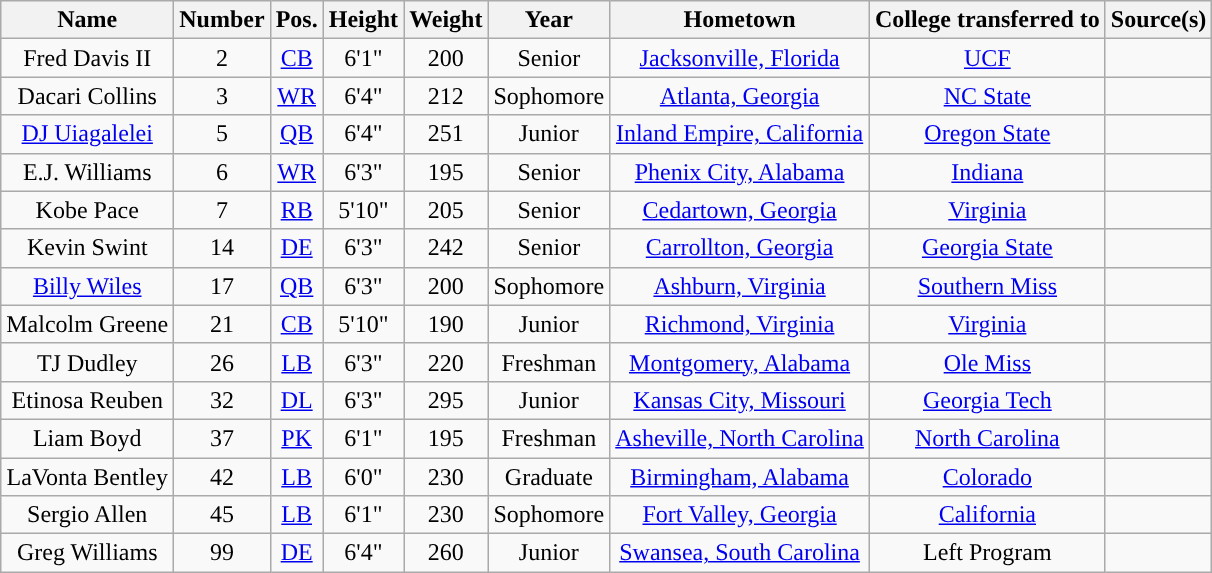<table class="wikitable sortable" border="1" style="text-align: center;">
<tr align=center>
<th>Name</th>
<th>Number</th>
<th>Pos.</th>
<th>Height</th>
<th>Weight</th>
<th>Year</th>
<th>Hometown</th>
<th>College transferred to</th>
<th>Source(s)</th>
</tr>
<tr>
<td>Fred Davis II</td>
<td>2</td>
<td><a href='#'>CB</a></td>
<td>6'1"</td>
<td>200</td>
<td>Senior</td>
<td><a href='#'>Jacksonville, Florida</a></td>
<td><a href='#'>UCF</a></td>
<td></td>
</tr>
<tr>
<td>Dacari Collins</td>
<td>3</td>
<td><a href='#'>WR</a></td>
<td>6'4"</td>
<td>212</td>
<td> Sophomore</td>
<td><a href='#'>Atlanta, Georgia</a></td>
<td><a href='#'>NC State</a></td>
<td></td>
</tr>
<tr>
<td><a href='#'>DJ Uiagalelei</a></td>
<td>5</td>
<td><a href='#'>QB</a></td>
<td>6'4"</td>
<td>251</td>
<td>Junior</td>
<td><a href='#'>Inland Empire, California</a></td>
<td><a href='#'>Oregon State</a></td>
<td></td>
</tr>
<tr>
<td>E.J. Williams</td>
<td>6</td>
<td><a href='#'>WR</a></td>
<td>6'3"</td>
<td>195</td>
<td>Senior</td>
<td><a href='#'>Phenix City, Alabama</a></td>
<td><a href='#'>Indiana</a></td>
<td></td>
</tr>
<tr>
<td>Kobe Pace</td>
<td>7</td>
<td><a href='#'>RB</a></td>
<td>5'10"</td>
<td>205</td>
<td>Senior</td>
<td><a href='#'>Cedartown, Georgia</a></td>
<td><a href='#'>Virginia</a></td>
<td></td>
</tr>
<tr>
<td>Kevin Swint</td>
<td>14</td>
<td><a href='#'>DE</a></td>
<td>6'3"</td>
<td>242</td>
<td>Senior</td>
<td><a href='#'>Carrollton, Georgia</a></td>
<td><a href='#'>Georgia State</a></td>
<td></td>
</tr>
<tr>
<td><a href='#'>Billy Wiles</a></td>
<td>17</td>
<td><a href='#'>QB</a></td>
<td>6'3"</td>
<td>200</td>
<td> Sophomore</td>
<td><a href='#'>Ashburn, Virginia</a></td>
<td><a href='#'>Southern Miss</a></td>
<td></td>
</tr>
<tr>
<td>Malcolm Greene</td>
<td>21</td>
<td><a href='#'>CB</a></td>
<td>5'10"</td>
<td>190</td>
<td>Junior</td>
<td><a href='#'>Richmond, Virginia</a></td>
<td><a href='#'>Virginia</a></td>
<td></td>
</tr>
<tr>
<td>TJ Dudley</td>
<td>26</td>
<td><a href='#'>LB</a></td>
<td>6'3"</td>
<td>220</td>
<td> Freshman</td>
<td><a href='#'>Montgomery, Alabama</a></td>
<td><a href='#'>Ole Miss</a></td>
<td></td>
</tr>
<tr>
<td>Etinosa Reuben</td>
<td>32</td>
<td><a href='#'>DL</a></td>
<td>6'3"</td>
<td>295</td>
<td>Junior</td>
<td><a href='#'>Kansas City, Missouri</a></td>
<td><a href='#'>Georgia Tech</a></td>
<td></td>
</tr>
<tr>
<td>Liam Boyd</td>
<td>37</td>
<td><a href='#'>PK</a></td>
<td>6'1"</td>
<td>195</td>
<td> Freshman</td>
<td><a href='#'>Asheville, North Carolina</a></td>
<td><a href='#'>North Carolina</a></td>
<td></td>
</tr>
<tr>
<td>LaVonta Bentley</td>
<td>42</td>
<td><a href='#'>LB</a></td>
<td>6'0"</td>
<td>230</td>
<td>Graduate</td>
<td><a href='#'>Birmingham, Alabama</a></td>
<td><a href='#'>Colorado</a></td>
<td></td>
</tr>
<tr>
<td>Sergio Allen</td>
<td>45</td>
<td><a href='#'>LB</a></td>
<td>6'1"</td>
<td>230</td>
<td> Sophomore</td>
<td><a href='#'>Fort Valley, Georgia</a></td>
<td><a href='#'>California</a></td>
<td></td>
</tr>
<tr>
<td>Greg Williams</td>
<td>99</td>
<td><a href='#'>DE</a></td>
<td>6'4"</td>
<td>260</td>
<td> Junior</td>
<td><a href='#'>Swansea, South Carolina</a></td>
<td>Left Program</td>
<td></td>
</tr>
</table>
